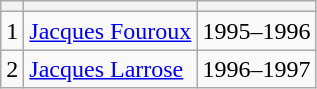<table class="wikitable plainrowheaders sortable" style="text-align:center">
<tr>
<th></th>
<th></th>
<th></th>
</tr>
<tr>
<td>1</td>
<td align="left"> <a href='#'>Jacques Fouroux</a></td>
<td>1995–1996</td>
</tr>
<tr>
<td>2</td>
<td align="left"> <a href='#'>Jacques Larrose</a></td>
<td>1996–1997</td>
</tr>
</table>
